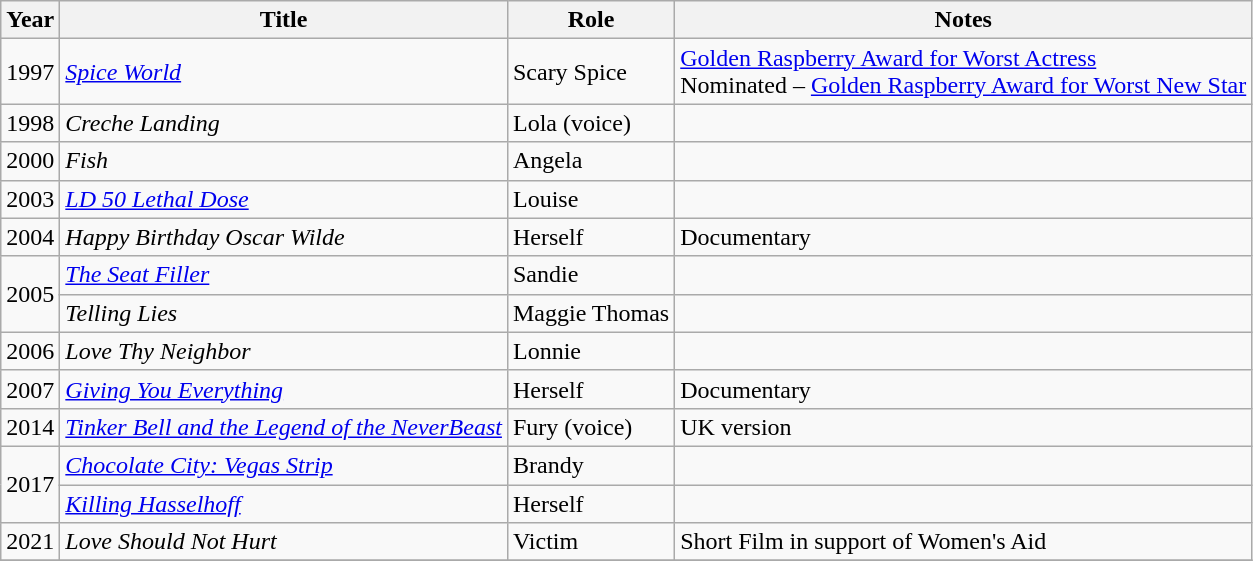<table class="wikitable">
<tr>
<th>Year</th>
<th>Title</th>
<th>Role</th>
<th class="unsortable">Notes</th>
</tr>
<tr>
<td>1997</td>
<td><em><a href='#'>Spice World</a></em></td>
<td>Scary Spice</td>
<td><a href='#'>Golden Raspberry Award for Worst Actress</a><br>Nominated – <a href='#'>Golden Raspberry Award for Worst New Star</a></td>
</tr>
<tr>
<td>1998</td>
<td><em>Creche Landing</em></td>
<td>Lola (voice)</td>
<td></td>
</tr>
<tr>
<td>2000</td>
<td><em>Fish</em></td>
<td>Angela</td>
<td></td>
</tr>
<tr>
<td>2003</td>
<td><em><a href='#'>LD 50 Lethal Dose</a></em></td>
<td>Louise</td>
<td></td>
</tr>
<tr>
<td>2004</td>
<td><em>Happy Birthday Oscar Wilde</em></td>
<td>Herself</td>
<td>Documentary</td>
</tr>
<tr>
<td rowspan="2">2005</td>
<td><em><a href='#'>The Seat Filler</a></em></td>
<td>Sandie</td>
<td></td>
</tr>
<tr>
<td><em>Telling Lies</em></td>
<td>Maggie Thomas</td>
<td></td>
</tr>
<tr>
<td>2006</td>
<td><em>Love Thy Neighbor</em></td>
<td>Lonnie</td>
<td></td>
</tr>
<tr>
<td>2007</td>
<td><em><a href='#'>Giving You Everything</a></em></td>
<td>Herself</td>
<td>Documentary</td>
</tr>
<tr>
<td>2014</td>
<td><em><a href='#'>Tinker Bell and the Legend of the NeverBeast</a></em></td>
<td>Fury (voice)</td>
<td>UK version</td>
</tr>
<tr>
<td rowspan="2">2017</td>
<td><em><a href='#'>Chocolate City: Vegas Strip</a></em></td>
<td>Brandy</td>
<td></td>
</tr>
<tr>
<td><em><a href='#'>Killing Hasselhoff</a></em></td>
<td>Herself</td>
<td></td>
</tr>
<tr>
<td>2021</td>
<td><em>Love Should Not Hurt</em></td>
<td>Victim</td>
<td>Short Film in support of Women's Aid</td>
</tr>
<tr>
</tr>
</table>
